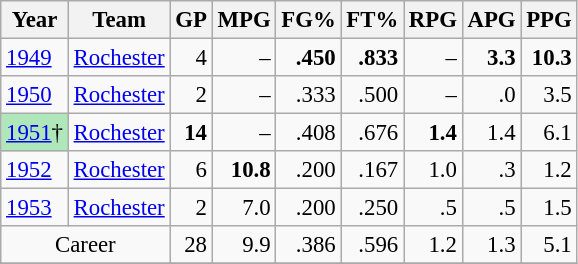<table class="wikitable sortable" style="font-size:95%; text-align:right;">
<tr>
<th>Year</th>
<th>Team</th>
<th>GP</th>
<th>MPG</th>
<th>FG%</th>
<th>FT%</th>
<th>RPG</th>
<th>APG</th>
<th>PPG</th>
</tr>
<tr>
<td style="text-align:left;"><a href='#'>1949</a></td>
<td style="text-align:left;"><a href='#'>Rochester</a></td>
<td>4</td>
<td>–</td>
<td><strong>.450</strong></td>
<td><strong>.833</strong></td>
<td>–</td>
<td><strong>3.3</strong></td>
<td><strong>10.3</strong></td>
</tr>
<tr>
<td style="text-align:left;"><a href='#'>1950</a></td>
<td style="text-align:left;"><a href='#'>Rochester</a></td>
<td>2</td>
<td>–</td>
<td>.333</td>
<td>.500</td>
<td>–</td>
<td>.0</td>
<td>3.5</td>
</tr>
<tr>
<td style="text-align:left; background:#afe6ba;"><a href='#'>1951</a>†</td>
<td style="text-align:left;"><a href='#'>Rochester</a></td>
<td><strong>14</strong></td>
<td>–</td>
<td>.408</td>
<td>.676</td>
<td><strong>1.4</strong></td>
<td>1.4</td>
<td>6.1</td>
</tr>
<tr>
<td style="text-align:left;"><a href='#'>1952</a></td>
<td style="text-align:left;"><a href='#'>Rochester</a></td>
<td>6</td>
<td><strong>10.8</strong></td>
<td>.200</td>
<td>.167</td>
<td>1.0</td>
<td>.3</td>
<td>1.2</td>
</tr>
<tr>
<td style="text-align:left;"><a href='#'>1953</a></td>
<td style="text-align:left;"><a href='#'>Rochester</a></td>
<td>2</td>
<td>7.0</td>
<td>.200</td>
<td>.250</td>
<td>.5</td>
<td>.5</td>
<td>1.5</td>
</tr>
<tr>
<td style="text-align:center;" colspan="2">Career</td>
<td>28</td>
<td>9.9</td>
<td>.386</td>
<td>.596</td>
<td>1.2</td>
<td>1.3</td>
<td>5.1</td>
</tr>
<tr>
</tr>
</table>
